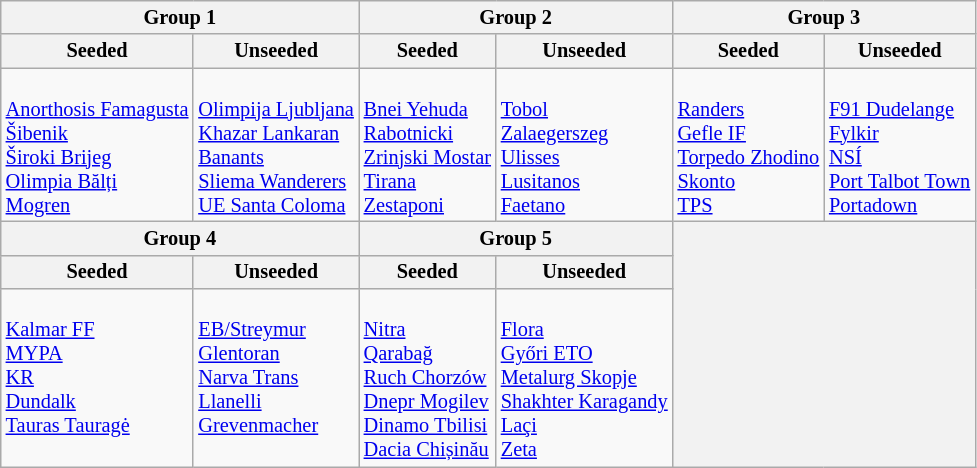<table class="wikitable" style="font-size:85%">
<tr>
<th colspan=2>Group 1</th>
<th colspan=2>Group 2</th>
<th colspan=2>Group 3</th>
</tr>
<tr>
<th>Seeded</th>
<th>Unseeded</th>
<th>Seeded</th>
<th>Unseeded</th>
<th>Seeded</th>
<th>Unseeded</th>
</tr>
<tr>
<td valign=top><br> <a href='#'>Anorthosis Famagusta</a><br>
 <a href='#'>Šibenik</a><br>
 <a href='#'>Široki Brijeg</a><br>
 <a href='#'>Olimpia Bălți</a><br>
 <a href='#'>Mogren</a></td>
<td valign=top><br> <a href='#'>Olimpija Ljubljana</a><br>
 <a href='#'>Khazar Lankaran</a><br>
 <a href='#'>Banants</a><br>
 <a href='#'>Sliema Wanderers</a><br>
 <a href='#'>UE Santa Coloma</a></td>
<td valign=top><br> <a href='#'>Bnei Yehuda</a><br>
 <a href='#'>Rabotnicki</a><br>
 <a href='#'>Zrinjski Mostar</a><br>
 <a href='#'>Tirana</a><br>
 <a href='#'>Zestaponi</a></td>
<td valign=top><br> <a href='#'>Tobol</a><br>
 <a href='#'>Zalaegerszeg</a><br>
 <a href='#'>Ulisses</a><br>
 <a href='#'>Lusitanos</a><br>
 <a href='#'>Faetano</a></td>
<td valign=top><br> <a href='#'>Randers</a><br>
 <a href='#'>Gefle IF</a><br>
 <a href='#'>Torpedo Zhodino</a><br>
 <a href='#'>Skonto</a><br>
 <a href='#'>TPS</a></td>
<td valign=top><br> <a href='#'>F91 Dudelange</a><br>
 <a href='#'>Fylkir</a><br>
 <a href='#'>NSÍ</a><br>
 <a href='#'>Port Talbot Town</a><br>
 <a href='#'>Portadown</a></td>
</tr>
<tr>
<th colspan=2>Group 4</th>
<th colspan=2>Group 5</th>
<th rowspan=3 colspan=2> </th>
</tr>
<tr>
<th>Seeded</th>
<th>Unseeded</th>
<th>Seeded</th>
<th>Unseeded</th>
</tr>
<tr>
<td valign=top><br> <a href='#'>Kalmar FF</a><br>
 <a href='#'>MYPA</a><br>
 <a href='#'>KR</a><br>
 <a href='#'>Dundalk</a><br>
 <a href='#'>Tauras Tauragė</a></td>
<td valign=top><br> <a href='#'>EB/Streymur</a><br>
 <a href='#'>Glentoran</a><br>
 <a href='#'>Narva Trans</a><br>
 <a href='#'>Llanelli</a><br>
 <a href='#'>Grevenmacher</a></td>
<td valign=top><br> <a href='#'>Nitra</a><br>
 <a href='#'>Qarabağ</a><br>
 <a href='#'>Ruch Chorzów</a><br>
 <a href='#'>Dnepr Mogilev</a><br>
 <a href='#'>Dinamo Tbilisi</a><br>
 <a href='#'>Dacia Chișinău</a></td>
<td valign=top><br> <a href='#'>Flora</a><br>
 <a href='#'>Győri ETO</a><br>
 <a href='#'>Metalurg Skopje</a><br>
 <a href='#'>Shakhter Karagandy</a><br>
 <a href='#'>Laçi</a><br>
 <a href='#'>Zeta</a></td>
</tr>
</table>
